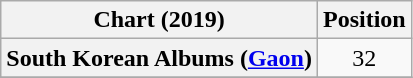<table class="wikitable plainrowheaders" style="text-align:center">
<tr>
<th scope="col">Chart (2019)</th>
<th scope="col">Position</th>
</tr>
<tr>
<th scope="row">South Korean Albums (<a href='#'>Gaon</a>)</th>
<td>32</td>
</tr>
<tr>
</tr>
</table>
